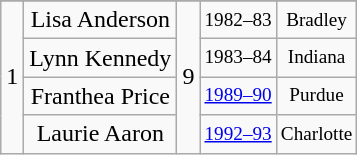<table class="wikitable sortable" style="text-align: center">
<tr>
</tr>
<tr>
<td rowspan=4>1</td>
<td>Lisa Anderson</td>
<td rowspan=4>9</td>
<td style="font-size:80%;">1982–83</td>
<td style="font-size:80%;">Bradley</td>
</tr>
<tr>
<td>Lynn Kennedy</td>
<td style="font-size:80%;">1983–84</td>
<td style="font-size:80%;">Indiana</td>
</tr>
<tr>
<td>Franthea Price</td>
<td style="font-size:80%;"><a href='#'>1989–90</a></td>
<td style="font-size:80%;">Purdue</td>
</tr>
<tr>
<td>Laurie Aaron</td>
<td style="font-size:80%;"><a href='#'>1992–93</a></td>
<td style="font-size:80%;">Charlotte</td>
</tr>
</table>
